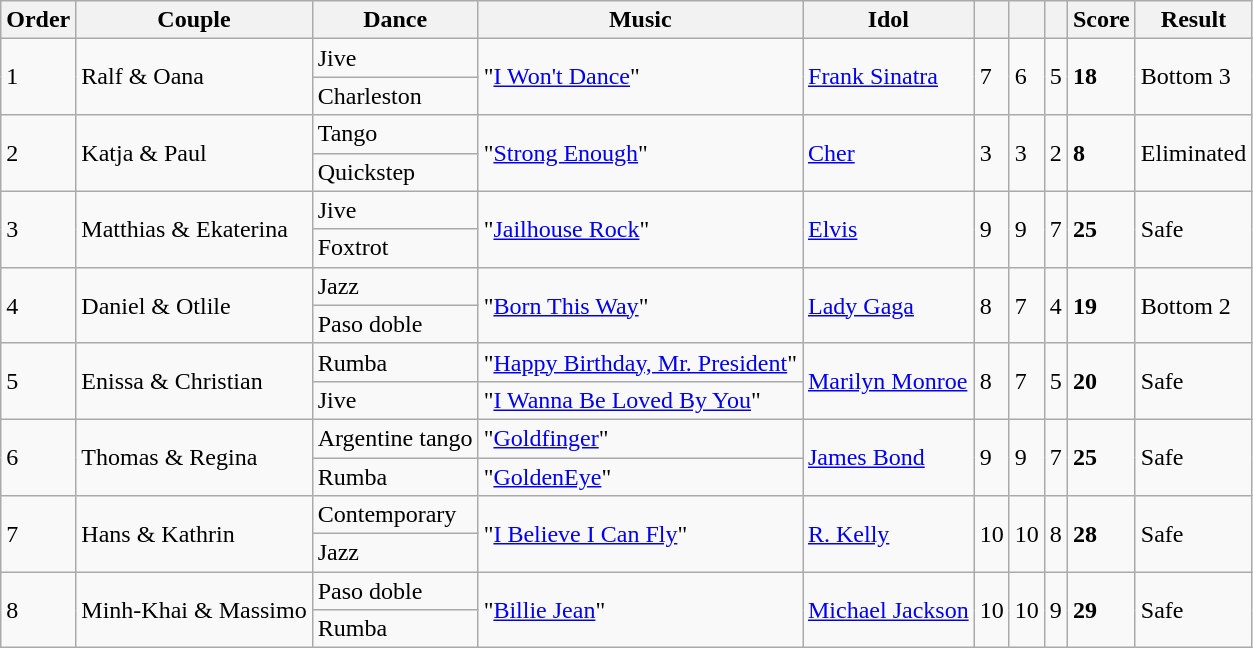<table class="wikitable sortable unsortable center">
<tr>
<th>Order</th>
<th>Couple</th>
<th>Dance</th>
<th>Music</th>
<th>Idol</th>
<th><small></small></th>
<th><small></small></th>
<th><small></small></th>
<th>Score</th>
<th>Result</th>
</tr>
<tr>
<td rowspan=2>1</td>
<td rowspan=2>Ralf & Oana</td>
<td>Jive</td>
<td rowspan=2>"<a href='#'>I Won't Dance</a>"</td>
<td rowspan=2><a href='#'>Frank Sinatra</a></td>
<td rowspan=2>7</td>
<td rowspan=2>6</td>
<td rowspan=2>5</td>
<td rowspan=2><strong>18</strong></td>
<td rowspan=2>Bottom 3</td>
</tr>
<tr>
<td>Charleston</td>
</tr>
<tr>
<td rowspan=2>2</td>
<td rowspan=2>Katja & Paul</td>
<td>Tango</td>
<td rowspan=2>"<a href='#'>Strong Enough</a>"</td>
<td rowspan=2><a href='#'>Cher</a></td>
<td rowspan=2>3</td>
<td rowspan=2>3</td>
<td rowspan=2>2</td>
<td rowspan=2><strong>8</strong></td>
<td rowspan=2>Eliminated</td>
</tr>
<tr>
<td>Quickstep</td>
</tr>
<tr>
<td rowspan=2>3</td>
<td rowspan=2>Matthias & Ekaterina</td>
<td>Jive</td>
<td rowspan=2>"<a href='#'>Jailhouse Rock</a>"</td>
<td rowspan=2><a href='#'>Elvis</a></td>
<td rowspan=2>9</td>
<td rowspan=2>9</td>
<td rowspan=2>7</td>
<td rowspan=2><strong>25</strong></td>
<td rowspan=2>Safe</td>
</tr>
<tr>
<td>Foxtrot</td>
</tr>
<tr>
<td rowspan=2>4</td>
<td rowspan=2>Daniel & Otlile</td>
<td>Jazz</td>
<td rowspan=2>"<a href='#'>Born This Way</a>"</td>
<td rowspan=2><a href='#'>Lady Gaga</a></td>
<td rowspan=2>8</td>
<td rowspan=2>7</td>
<td rowspan=2>4</td>
<td rowspan=2><strong>19</strong></td>
<td rowspan=2>Bottom 2</td>
</tr>
<tr>
<td>Paso doble</td>
</tr>
<tr>
<td rowspan=2>5</td>
<td rowspan=2>Enissa & Christian</td>
<td>Rumba</td>
<td>"<a href='#'>Happy Birthday, Mr. President</a>"</td>
<td rowspan=2><a href='#'>Marilyn Monroe</a></td>
<td rowspan=2>8</td>
<td rowspan=2>7</td>
<td rowspan=2>5</td>
<td rowspan=2><strong>20</strong></td>
<td rowspan=2>Safe</td>
</tr>
<tr>
<td>Jive</td>
<td>"<a href='#'>I Wanna Be Loved By You</a>"</td>
</tr>
<tr>
<td rowspan=2>6</td>
<td rowspan=2>Thomas & Regina</td>
<td>Argentine tango</td>
<td>"<a href='#'>Goldfinger</a>"</td>
<td rowspan=2><a href='#'>James Bond</a></td>
<td rowspan=2>9</td>
<td rowspan=2>9</td>
<td rowspan=2>7</td>
<td rowspan=2><strong>25</strong></td>
<td rowspan=2>Safe</td>
</tr>
<tr>
<td>Rumba</td>
<td>"<a href='#'>GoldenEye</a>"</td>
</tr>
<tr>
<td rowspan=2>7</td>
<td rowspan=2>Hans & Kathrin</td>
<td>Contemporary</td>
<td rowspan=2>"<a href='#'>I Believe I Can Fly</a>"</td>
<td rowspan=2><a href='#'>R. Kelly</a></td>
<td rowspan=2>10</td>
<td rowspan=2>10</td>
<td rowspan=2>8</td>
<td rowspan=2><strong>28</strong></td>
<td rowspan=2>Safe</td>
</tr>
<tr>
<td>Jazz</td>
</tr>
<tr>
<td rowspan=2>8</td>
<td rowspan=2>Minh-Khai & Massimo</td>
<td>Paso doble</td>
<td rowspan=2>"<a href='#'>Billie Jean</a>"</td>
<td rowspan=2><a href='#'>Michael Jackson</a></td>
<td rowspan=2>10</td>
<td rowspan=2>10</td>
<td rowspan=2>9</td>
<td rowspan=2><strong>29</strong></td>
<td rowspan=2>Safe</td>
</tr>
<tr>
<td>Rumba</td>
</tr>
</table>
